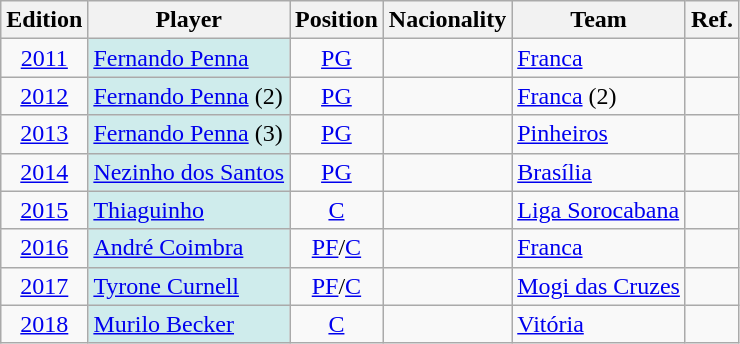<table class="wikitable sortable">
<tr>
<th scope="col">Edition</th>
<th scope="col">Player</th>
<th scope="col">Position</th>
<th scope="col">Nacionality</th>
<th scope="col">Team</th>
<th scope="col">Ref.</th>
</tr>
<tr>
<td style="text-align:center;"><a href='#'>2011</a></td>
<td bgcolor="CFECEC"><a href='#'>Fernando Penna</a></td>
<td style="text-align:center;"><a href='#'>PG</a></td>
<td></td>
<td><a href='#'>Franca</a></td>
<td></td>
</tr>
<tr>
<td style="text-align:center;"><a href='#'>2012</a></td>
<td bgcolor="CFECEC"><a href='#'>Fernando Penna</a> (2)</td>
<td style="text-align:center;"><a href='#'>PG</a></td>
<td></td>
<td><a href='#'>Franca</a> (2)</td>
<td></td>
</tr>
<tr>
<td style="text-align:center;"><a href='#'>2013</a></td>
<td bgcolor="CFECEC"><a href='#'>Fernando Penna</a> (3)</td>
<td style="text-align:center;"><a href='#'>PG</a></td>
<td></td>
<td><a href='#'>Pinheiros</a></td>
<td></td>
</tr>
<tr>
<td style="text-align:center;"><a href='#'>2014</a></td>
<td bgcolor="CFECEC"><a href='#'>Nezinho dos Santos</a></td>
<td style="text-align:center;"><a href='#'>PG</a></td>
<td></td>
<td><a href='#'>Brasília</a></td>
<td></td>
</tr>
<tr>
<td style="text-align:center;"><a href='#'>2015</a></td>
<td bgcolor="CFECEC"><a href='#'>Thiaguinho</a></td>
<td style="text-align:center;"><a href='#'>C</a></td>
<td></td>
<td><a href='#'>Liga Sorocabana</a></td>
<td></td>
</tr>
<tr>
<td style="text-align:center;"><a href='#'>2016</a></td>
<td bgcolor="CFECEC"><a href='#'>André Coimbra</a></td>
<td style="text-align:center;"><a href='#'>PF</a>/<a href='#'>C</a></td>
<td></td>
<td><a href='#'>Franca</a></td>
<td></td>
</tr>
<tr>
<td style="text-align:center;"><a href='#'>2017</a></td>
<td bgcolor="CFECEC"><a href='#'>Tyrone Curnell</a></td>
<td style="text-align:center;"><a href='#'>PF</a>/<a href='#'>C</a></td>
<td></td>
<td><a href='#'>Mogi das Cruzes</a></td>
<td></td>
</tr>
<tr>
<td style="text-align:center;"><a href='#'>2018</a></td>
<td bgcolor="CFECEC"><a href='#'>Murilo Becker</a></td>
<td style="text-align:center;"><a href='#'>C</a></td>
<td></td>
<td><a href='#'>Vitória</a></td>
<td></td>
</tr>
</table>
